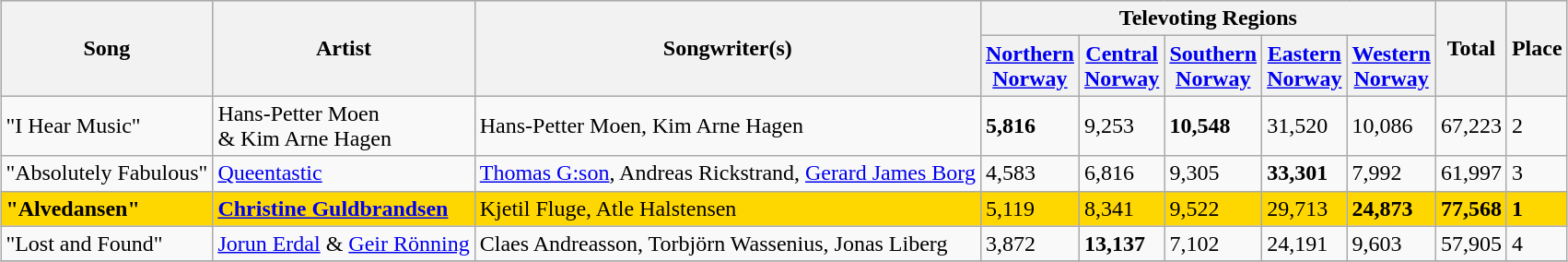<table class="wikitable" style="margin: 1em auto 1em auto">
<tr bgcolor="#CCCCCC">
<th rowspan="2">Song</th>
<th rowspan="2">Artist</th>
<th rowspan="2">Songwriter(s)</th>
<th colspan="5">Televoting Regions</th>
<th rowspan="2">Total</th>
<th rowspan="2">Place</th>
</tr>
<tr>
<th><a href='#'>Northern<br>Norway</a></th>
<th><a href='#'>Central<br>Norway</a></th>
<th><a href='#'>Southern<br>Norway</a></th>
<th><a href='#'>Eastern<br>Norway</a></th>
<th><a href='#'>Western<br>Norway</a></th>
</tr>
<tr>
<td>"I Hear Music"</td>
<td>Hans-Petter Moen<br>& Kim Arne Hagen</td>
<td>Hans-Petter Moen, Kim Arne Hagen</td>
<td><strong>5,816</strong></td>
<td>9,253</td>
<td><strong>10,548</strong></td>
<td>31,520</td>
<td>10,086</td>
<td>67,223</td>
<td>2</td>
</tr>
<tr>
<td>"Absolutely Fabulous"</td>
<td><a href='#'>Queentastic</a></td>
<td><a href='#'>Thomas G:son</a>, Andreas Rickstrand, <a href='#'>Gerard James Borg</a></td>
<td>4,583</td>
<td>6,816</td>
<td>9,305</td>
<td><strong>33,301</strong></td>
<td>7,992</td>
<td>61,997</td>
<td>3</td>
</tr>
<tr style="background:gold;">
<td><strong>"Alvedansen"</strong></td>
<td><strong><a href='#'>Christine Guldbrandsen</a></strong></td>
<td>Kjetil Fluge, Atle Halstensen</td>
<td>5,119</td>
<td>8,341</td>
<td>9,522</td>
<td>29,713</td>
<td><strong>24,873</strong></td>
<td><strong>77,568</strong></td>
<td><strong>1</strong></td>
</tr>
<tr>
<td>"Lost and Found"</td>
<td><a href='#'>Jorun Erdal</a> & <a href='#'>Geir Rönning</a></td>
<td>Claes Andreasson, Torbjörn Wassenius, Jonas Liberg</td>
<td>3,872</td>
<td><strong>13,137</strong></td>
<td>7,102</td>
<td>24,191</td>
<td>9,603</td>
<td>57,905</td>
<td>4</td>
</tr>
<tr>
</tr>
</table>
